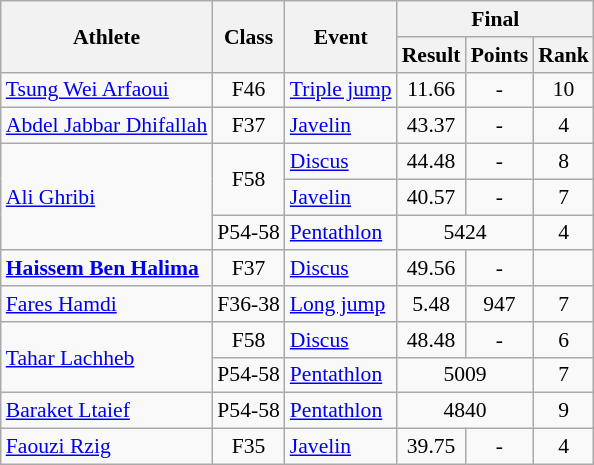<table class=wikitable style="font-size:90%">
<tr>
<th rowspan="2">Athlete</th>
<th rowspan="2">Class</th>
<th rowspan="2">Event</th>
<th colspan="3">Final</th>
</tr>
<tr>
<th>Result</th>
<th>Points</th>
<th>Rank</th>
</tr>
<tr>
<td><a href='#'>Tsung Wei Arfaoui</a></td>
<td style="text-align:center;">F46</td>
<td><a href='#'>Triple jump</a></td>
<td style="text-align:center;">11.66</td>
<td style="text-align:center;">-</td>
<td style="text-align:center;">10</td>
</tr>
<tr>
<td><a href='#'>Abdel Jabbar Dhifallah</a></td>
<td style="text-align:center;">F37</td>
<td><a href='#'>Javelin</a></td>
<td style="text-align:center;">43.37</td>
<td style="text-align:center;">-</td>
<td style="text-align:center;">4</td>
</tr>
<tr>
<td rowspan="3"><a href='#'>Ali Ghribi</a></td>
<td rowspan="2" style="text-align:center;">F58</td>
<td><a href='#'>Discus</a></td>
<td style="text-align:center;">44.48</td>
<td style="text-align:center;">-</td>
<td style="text-align:center;">8</td>
</tr>
<tr>
<td><a href='#'>Javelin</a></td>
<td style="text-align:center;">40.57</td>
<td style="text-align:center;">-</td>
<td style="text-align:center;">7</td>
</tr>
<tr>
<td style="text-align:center;">P54-58</td>
<td><a href='#'>Pentathlon</a></td>
<td style="text-align:center;" colspan="2">5424</td>
<td style="text-align:center;">4</td>
</tr>
<tr>
<td><strong><a href='#'>Haissem Ben Halima</a></strong></td>
<td style="text-align:center;">F37</td>
<td><a href='#'>Discus</a></td>
<td style="text-align:center;">49.56</td>
<td style="text-align:center;">-</td>
<td style="text-align:center;"></td>
</tr>
<tr>
<td><a href='#'>Fares Hamdi</a></td>
<td style="text-align:center;">F36-38</td>
<td><a href='#'>Long jump</a></td>
<td style="text-align:center;">5.48</td>
<td style="text-align:center;">947</td>
<td style="text-align:center;">7</td>
</tr>
<tr>
<td rowspan="2"><a href='#'>Tahar Lachheb</a></td>
<td style="text-align:center;">F58</td>
<td><a href='#'>Discus</a></td>
<td style="text-align:center;">48.48</td>
<td style="text-align:center;">-</td>
<td style="text-align:center;">6</td>
</tr>
<tr>
<td style="text-align:center;">P54-58</td>
<td><a href='#'>Pentathlon</a></td>
<td style="text-align:center;" colspan="2">5009</td>
<td style="text-align:center;">7</td>
</tr>
<tr>
<td><a href='#'>Baraket Ltaief</a></td>
<td style="text-align:center;">P54-58</td>
<td><a href='#'>Pentathlon</a></td>
<td style="text-align:center;" colspan="2">4840</td>
<td style="text-align:center;">9</td>
</tr>
<tr>
<td><a href='#'>Faouzi Rzig</a></td>
<td style="text-align:center;">F35</td>
<td><a href='#'>Javelin</a></td>
<td style="text-align:center;">39.75</td>
<td style="text-align:center;">-</td>
<td style="text-align:center;">4</td>
</tr>
</table>
